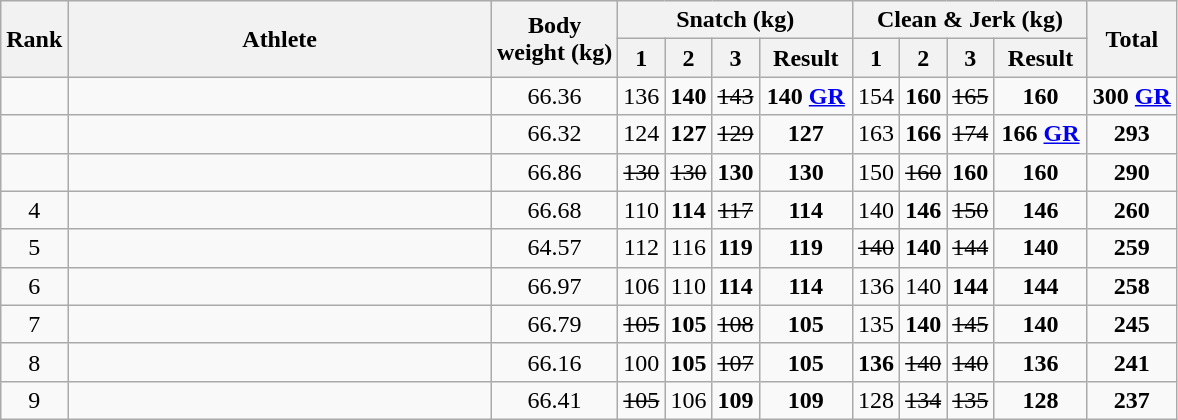<table class = "wikitable sortable" style="text-align:center;">
<tr>
<th rowspan=2>Rank</th>
<th rowspan=2 width=275>Athlete</th>
<th rowspan=2>Body<br>weight (kg)</th>
<th colspan=4>Snatch (kg)</th>
<th colspan=4>Clean & Jerk (kg)</th>
<th rowspan=2>Total</th>
</tr>
<tr>
<th class="unsortable">1</th>
<th class="unsortable">2</th>
<th class="unsortable">3</th>
<th width=55>Result</th>
<th class="unsortable">1</th>
<th class="unsortable">2</th>
<th class="unsortable">3</th>
<th width=55>Result</th>
</tr>
<tr>
<td></td>
<td align=left></td>
<td>66.36</td>
<td>136</td>
<td><strong>140</strong></td>
<td><s>143</s></td>
<td><strong>140</strong> <strong><a href='#'>GR</a></strong></td>
<td>154</td>
<td><strong>160</strong></td>
<td><s>165</s></td>
<td><strong>160</strong></td>
<td><strong>300</strong> <strong><a href='#'>GR</a></strong></td>
</tr>
<tr>
<td></td>
<td align=left></td>
<td>66.32</td>
<td>124</td>
<td><strong>127</strong></td>
<td><s>129</s></td>
<td><strong>127</strong></td>
<td>163</td>
<td><strong>166</strong></td>
<td><s>174</s></td>
<td><strong>166</strong> <strong><a href='#'>GR</a></strong></td>
<td><strong>293</strong></td>
</tr>
<tr>
<td></td>
<td align=left></td>
<td>66.86</td>
<td><s>130</s></td>
<td><s>130</s></td>
<td><strong>130</strong></td>
<td><strong>130</strong></td>
<td>150</td>
<td><s>160</s></td>
<td><strong>160</strong></td>
<td><strong>160</strong></td>
<td><strong>290</strong></td>
</tr>
<tr>
<td>4</td>
<td align="left"></td>
<td>66.68</td>
<td>110</td>
<td><strong>114</strong></td>
<td><s>117</s></td>
<td><strong>114</strong></td>
<td>140</td>
<td><strong>146</strong></td>
<td><s>150</s></td>
<td><strong>146</strong></td>
<td><strong>260</strong></td>
</tr>
<tr>
<td>5</td>
<td align=left></td>
<td>64.57</td>
<td>112</td>
<td>116</td>
<td><strong>119</strong></td>
<td><strong>119</strong></td>
<td><s>140</s></td>
<td><strong>140</strong></td>
<td><s>144</s></td>
<td><strong>140</strong></td>
<td><strong>259</strong></td>
</tr>
<tr>
<td>6</td>
<td align=left></td>
<td>66.97</td>
<td>106</td>
<td>110</td>
<td><strong>114</strong></td>
<td><strong>114</strong></td>
<td>136</td>
<td>140</td>
<td><strong>144</strong></td>
<td><strong>144</strong></td>
<td><strong>258</strong></td>
</tr>
<tr>
<td>7</td>
<td align="left"></td>
<td>66.79</td>
<td><s>105</s></td>
<td><strong>105</strong></td>
<td><s>108</s></td>
<td><strong>105</strong></td>
<td>135</td>
<td><strong>140</strong></td>
<td><s>145</s></td>
<td><strong>140</strong></td>
<td><strong>245</strong></td>
</tr>
<tr>
<td>8</td>
<td align=left></td>
<td>66.16</td>
<td>100</td>
<td><strong>105</strong></td>
<td><s>107</s></td>
<td><strong>105</strong></td>
<td><strong>136</strong></td>
<td><s>140</s></td>
<td><s>140</s></td>
<td><strong>136</strong></td>
<td><strong>241</strong></td>
</tr>
<tr>
<td>9</td>
<td align=left></td>
<td>66.41</td>
<td><s>105</s></td>
<td>106</td>
<td><strong>109</strong></td>
<td><strong>109</strong></td>
<td>128</td>
<td><s>134</s></td>
<td><s>135</s></td>
<td><strong>128</strong></td>
<td><strong>237</strong></td>
</tr>
</table>
